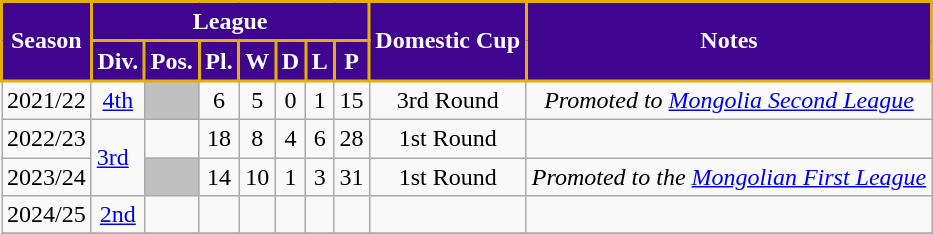<table class="wikitable">
<tr style="background:#d92121;">
<th rowspan="2" ! style="background:#3F058F; color:#FFFFFF; border:2px solid #E4AF06;" scope="col">Season</th>
<th colspan="7" ! style="background:#3F058F; color:#FFFFFF; border:2px solid #E4AF06;" scope="col">League</th>
<th rowspan="2" ! style="background:#3F058F; color:#FFFFFF; border:2px solid #E4AF06;" scope="col">Domestic Cup</th>
<th rowspan="2" ! style="background:#3F058F; color:#FFFFFF; border:2px solid #E4AF06;" scope="col">Notes</th>
</tr>
<tr>
<th style="background:#3F058F; color:#FFFFFF;border:2px solid #E4AF06;" scope="col">Div.</th>
<th style="background:#3F058F; color:#FFFFFF;border:2px solid #E4AF06;" scope="col">Pos.</th>
<th style="background:#3F058F; color:#FFFFFF;border:2px solid #E4AF06;" scope="col">Pl.</th>
<th style="background:#3F058F; color:#FFFFFF;border:2px solid #E4AF06;" scope="col">W</th>
<th style="background:#3F058F; color:#FFFFFF;border:2px solid #E4AF06;" scope="col">D</th>
<th style="background:#3F058F; color:#FFFFFF;border:2px solid #E4AF06;" scope="col">L</th>
<th style="background:#3F058F; color:#FFFFFF;border:2px solid #E4AF06;" scope="col">P</th>
</tr>
<tr>
<td align=center>2021/22</td>
<td align=center><a href='#'>4th</a></td>
<td bgcolor="#C0C0C0"></td>
<td align=center>6</td>
<td align=center>5</td>
<td align=center>0</td>
<td align=center>1</td>
<td align=center>15</td>
<td align=center>3rd Round</td>
<td align=center><em>Promoted to <a href='#'>Mongolia Second League</a></em></td>
</tr>
<tr>
<td align=center>2022/23</td>
<td align=center; rowspan=2><a href='#'>3rd</a></td>
<td></td>
<td align=center>18</td>
<td align=center>8</td>
<td align=center>4</td>
<td align=center>6</td>
<td align=center>28</td>
<td align=center>1st Round</td>
<td align=center></td>
</tr>
<tr>
<td align=center>2023/24</td>
<td bgcolor="#C0C0C0"></td>
<td align=center>14</td>
<td align=center>10</td>
<td align=center>1</td>
<td align=center>3</td>
<td align=center>31</td>
<td align=center>1st Round</td>
<td align=center><em>Promoted to the <a href='#'>Mongolian First League</a></em></td>
</tr>
<tr>
<td align=center>2024/25</td>
<td align=center><a href='#'>2nd</a></td>
<td align=center></td>
<td align=center></td>
<td align=center></td>
<td align=center></td>
<td align=center></td>
<td align=center></td>
<td align=center></td>
<td align=center></td>
</tr>
<tr>
</tr>
</table>
